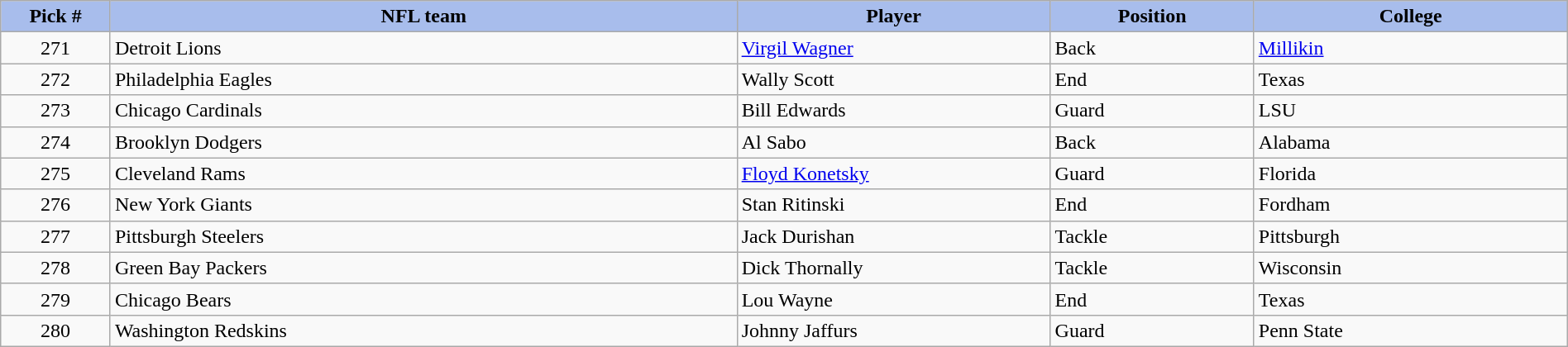<table class="wikitable sortable sortable" style="width: 100%">
<tr>
<th style="background:#A8BDEC;" width=7%>Pick #</th>
<th width=40% style="background:#A8BDEC;">NFL team</th>
<th width=20% style="background:#A8BDEC;">Player</th>
<th width=13% style="background:#A8BDEC;">Position</th>
<th style="background:#A8BDEC;">College</th>
</tr>
<tr>
<td align=center>271</td>
<td>Detroit Lions</td>
<td><a href='#'>Virgil Wagner</a></td>
<td>Back</td>
<td><a href='#'>Millikin</a></td>
</tr>
<tr>
<td align=center>272</td>
<td>Philadelphia Eagles</td>
<td>Wally Scott</td>
<td>End</td>
<td>Texas</td>
</tr>
<tr>
<td align=center>273</td>
<td>Chicago Cardinals</td>
<td>Bill Edwards</td>
<td>Guard</td>
<td>LSU</td>
</tr>
<tr>
<td align=center>274</td>
<td>Brooklyn Dodgers</td>
<td>Al Sabo</td>
<td>Back</td>
<td>Alabama</td>
</tr>
<tr>
<td align=center>275</td>
<td>Cleveland Rams</td>
<td><a href='#'>Floyd Konetsky</a></td>
<td>Guard</td>
<td>Florida</td>
</tr>
<tr>
<td align=center>276</td>
<td>New York Giants</td>
<td>Stan Ritinski</td>
<td>End</td>
<td>Fordham</td>
</tr>
<tr>
<td align=center>277</td>
<td>Pittsburgh Steelers</td>
<td>Jack Durishan</td>
<td>Tackle</td>
<td>Pittsburgh</td>
</tr>
<tr>
<td align=center>278</td>
<td>Green Bay Packers</td>
<td>Dick Thornally</td>
<td>Tackle</td>
<td>Wisconsin</td>
</tr>
<tr>
<td align=center>279</td>
<td>Chicago Bears</td>
<td>Lou Wayne</td>
<td>End</td>
<td>Texas</td>
</tr>
<tr>
<td align=center>280</td>
<td>Washington Redskins</td>
<td>Johnny Jaffurs</td>
<td>Guard</td>
<td>Penn State</td>
</tr>
</table>
